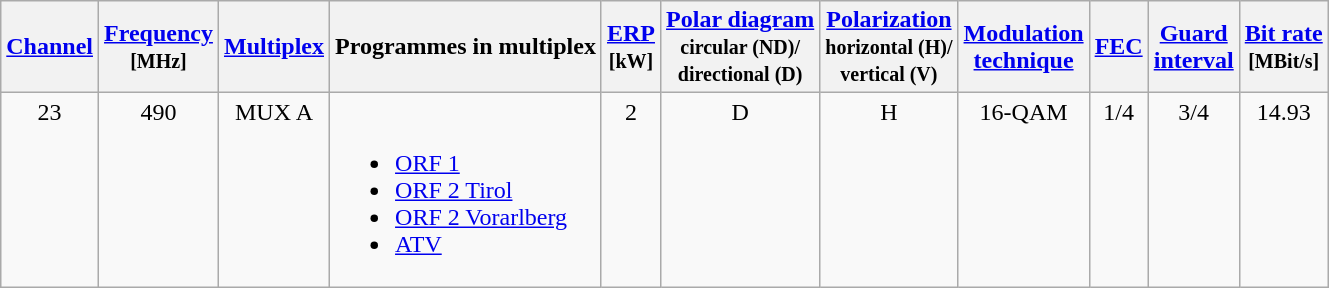<table class="wikitable">
<tr>
<th><a href='#'>Channel</a></th>
<th><a href='#'>Frequency</a><br><small>[MHz]</small></th>
<th><a href='#'>Multiplex</a></th>
<th>Programmes in multiplex</th>
<th><a href='#'>ERP</a><br><small>[kW]</small></th>
<th><a href='#'>Polar diagram</a><br><small>circular (ND)/<br>directional (D)</small></th>
<th><a href='#'>Polarization</a><br><small>horizontal (H)/<br>vertical (V)</small></th>
<th><a href='#'>Modulation<br>technique</a></th>
<th><a href='#'>FEC</a></th>
<th><a href='#'>Guard <br>interval</a></th>
<th><a href='#'>Bit rate</a><br><small>[MBit/s]</small></th>
</tr>
<tr valign="top">
<td align="center">23</td>
<td align="center">490</td>
<td align="center">MUX A</td>
<td><br><ul><li><a href='#'>ORF 1</a></li><li><a href='#'>ORF 2 Tirol</a></li><li><a href='#'>ORF 2 Vorarlberg</a></li><li><a href='#'>ATV</a></li></ul></td>
<td align="center">2</td>
<td align="center">D</td>
<td align="center">H</td>
<td align="center">16-QAM</td>
<td align="center">1/4</td>
<td align="center">3/4</td>
<td align="center">14.93</td>
</tr>
</table>
